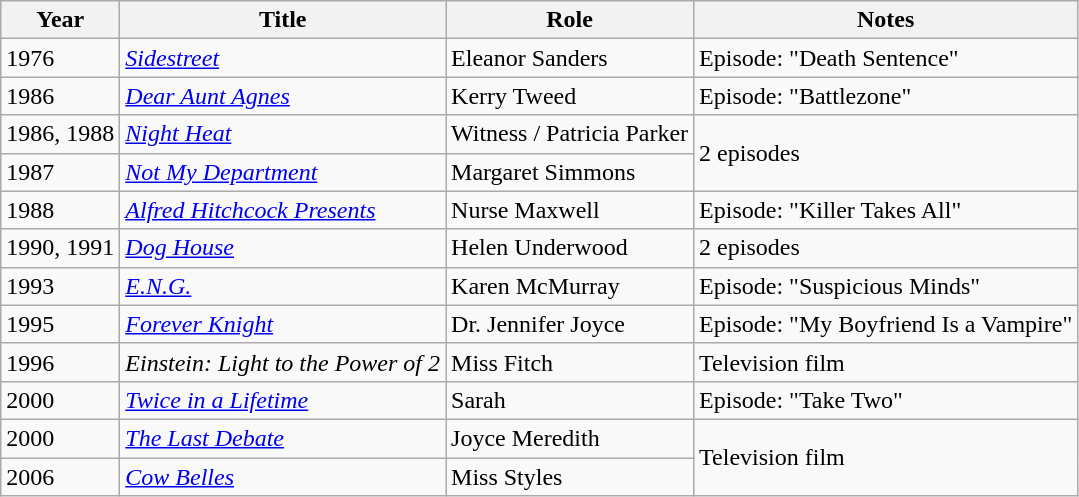<table class="wikitable sortable">
<tr>
<th>Year</th>
<th>Title</th>
<th>Role</th>
<th class="unsortable">Notes</th>
</tr>
<tr>
<td>1976</td>
<td><em><a href='#'>Sidestreet</a></em></td>
<td>Eleanor Sanders</td>
<td>Episode: "Death Sentence"</td>
</tr>
<tr>
<td>1986</td>
<td><em><a href='#'>Dear Aunt Agnes</a></em></td>
<td>Kerry Tweed</td>
<td>Episode: "Battlezone"</td>
</tr>
<tr>
<td>1986, 1988</td>
<td><em><a href='#'>Night Heat</a></em></td>
<td>Witness / Patricia Parker</td>
<td rowspan="2">2 episodes</td>
</tr>
<tr>
<td>1987</td>
<td><em><a href='#'>Not My Department</a></em></td>
<td>Margaret Simmons</td>
</tr>
<tr>
<td>1988</td>
<td><a href='#'><em>Alfred Hitchcock Presents</em></a></td>
<td>Nurse Maxwell</td>
<td>Episode: "Killer Takes All"</td>
</tr>
<tr>
<td>1990, 1991</td>
<td><a href='#'><em>Dog House</em></a></td>
<td>Helen Underwood</td>
<td>2 episodes</td>
</tr>
<tr>
<td>1993</td>
<td><em><a href='#'>E.N.G.</a></em></td>
<td>Karen McMurray</td>
<td>Episode: "Suspicious Minds"</td>
</tr>
<tr>
<td>1995</td>
<td><em><a href='#'>Forever Knight</a></em></td>
<td>Dr. Jennifer Joyce</td>
<td>Episode: "My Boyfriend Is a Vampire"</td>
</tr>
<tr>
<td>1996</td>
<td><em>Einstein: Light to the Power of 2</em></td>
<td>Miss Fitch</td>
<td>Television film</td>
</tr>
<tr>
<td>2000</td>
<td><a href='#'><em>Twice in a Lifetime</em></a></td>
<td>Sarah</td>
<td>Episode: "Take Two"</td>
</tr>
<tr>
<td>2000</td>
<td data-sort-value="Last Debate, The"><em><a href='#'>The Last Debate</a></em></td>
<td>Joyce Meredith</td>
<td rowspan="2">Television film</td>
</tr>
<tr>
<td>2006</td>
<td><em><a href='#'>Cow Belles</a></em></td>
<td>Miss Styles</td>
</tr>
</table>
